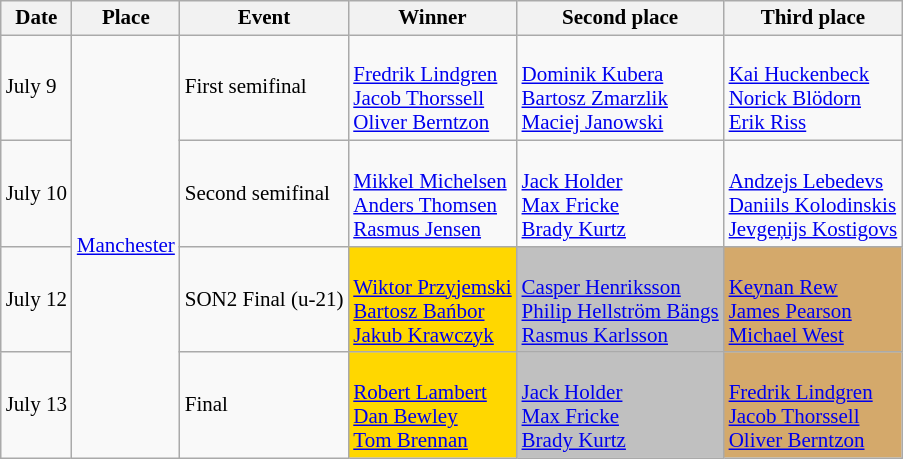<table class=wikitable style="font-size:14px">
<tr>
<th>Date</th>
<th>Place</th>
<th>Event</th>
<th>Winner</th>
<th>Second place</th>
<th>Third place</th>
</tr>
<tr>
<td>July 9</td>
<td rowspan=4> <a href='#'>Manchester</a></td>
<td>First semifinal</td>
<td><strong></strong><br><a href='#'>Fredrik Lindgren</a><br><a href='#'>Jacob Thorssell</a><br><a href='#'>Oliver Berntzon</a></td>
<td><strong></strong><br><a href='#'>Dominik Kubera</a><br><a href='#'>Bartosz Zmarzlik</a><br><a href='#'>Maciej Janowski</a></td>
<td><strong></strong><br><a href='#'>Kai Huckenbeck</a><br><a href='#'>Norick Blödorn</a><br><a href='#'>Erik Riss</a></td>
</tr>
<tr>
<td>July 10</td>
<td>Second semifinal</td>
<td><strong></strong><br><a href='#'>Mikkel Michelsen</a><br><a href='#'>Anders Thomsen</a><br><a href='#'>Rasmus Jensen</a></td>
<td><strong></strong><br><a href='#'>Jack Holder</a><br><a href='#'>Max Fricke</a><br><a href='#'>Brady Kurtz</a></td>
<td><strong></strong><br><a href='#'>Andzejs Lebedevs</a><br><a href='#'>Daniils Kolodinskis</a><br><a href='#'>Jevgeņijs Kostigovs</a></td>
</tr>
<tr>
<td>July 12</td>
<td>SON2 Final (u-21)</td>
<td bgcolor=gold><strong></strong><br><a href='#'>Wiktor Przyjemski</a><br><a href='#'>Bartosz Bańbor</a><br><a href='#'>Jakub Krawczyk</a></td>
<td bgcolor=silver><strong></strong><br><a href='#'>Casper Henriksson</a><br><a href='#'>Philip Hellström Bängs</a><br><a href='#'>Rasmus Karlsson</a></td>
<td bgcolor=d4a96b><strong></strong><br><a href='#'>Keynan Rew</a><br><a href='#'>James Pearson</a><br><a href='#'>Michael West</a></td>
</tr>
<tr>
<td>July 13</td>
<td>Final</td>
<td bgcolor=gold><strong></strong><br><a href='#'>Robert Lambert</a><br><a href='#'>Dan Bewley</a><br><a href='#'>Tom Brennan</a></td>
<td bgcolor=silver><strong></strong><br><a href='#'>Jack Holder</a><br><a href='#'>Max Fricke</a><br><a href='#'>Brady Kurtz</a></td>
<td bgcolor=d4a96b><strong></strong><br><a href='#'>Fredrik Lindgren</a><br><a href='#'>Jacob Thorssell</a><br><a href='#'>Oliver Berntzon</a></td>
</tr>
</table>
